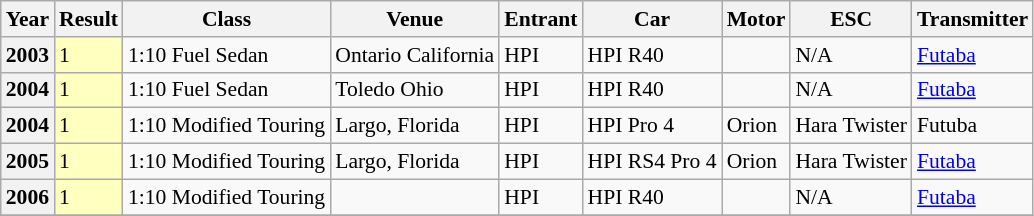<table class="wikitable" style="font-size: 90%">
<tr>
<th>Year</th>
<th>Result</th>
<th>Class</th>
<th>Venue</th>
<th>Entrant</th>
<th>Car</th>
<th>Motor</th>
<th>ESC</th>
<th>Transmitter</th>
</tr>
<tr>
<th>2003</th>
<td style="background:#FFFFBF;">1</td>
<td>1:10 Fuel Sedan</td>
<td>Ontario California</td>
<td>HPI</td>
<td>HPI R40</td>
<td></td>
<td>N/A</td>
<td><a href='#'>Futaba</a></td>
</tr>
<tr>
<th>2004</th>
<td style="background:#FFFFBF;">1</td>
<td>1:10 Fuel Sedan</td>
<td>Toledo Ohio</td>
<td>HPI</td>
<td>HPI R40</td>
<td></td>
<td>N/A</td>
<td><a href='#'>Futaba</a></td>
</tr>
<tr>
<th>2004</th>
<td style="background:#FFFFBF;">1</td>
<td>1:10 Modified Touring</td>
<td>Largo, Florida</td>
<td>HPI</td>
<td>HPI Pro 4</td>
<td>Orion</td>
<td>Hara Twister</td>
<td>Futuba</td>
</tr>
<tr>
<th>2005</th>
<td style="background:#FFFFBF;">1</td>
<td>1:10 Modified Touring</td>
<td>Largo, Florida</td>
<td>HPI</td>
<td>HPI RS4 Pro 4</td>
<td>Orion</td>
<td>Hara Twister</td>
<td><a href='#'>Futaba</a></td>
</tr>
<tr>
<th>2006</th>
<td style="background:#FFFFBF;">1</td>
<td>1:10 Modified Touring</td>
<td></td>
<td>HPI</td>
<td>HPI R40</td>
<td></td>
<td>N/A</td>
<td><a href='#'>Futaba</a></td>
</tr>
<tr>
</tr>
</table>
